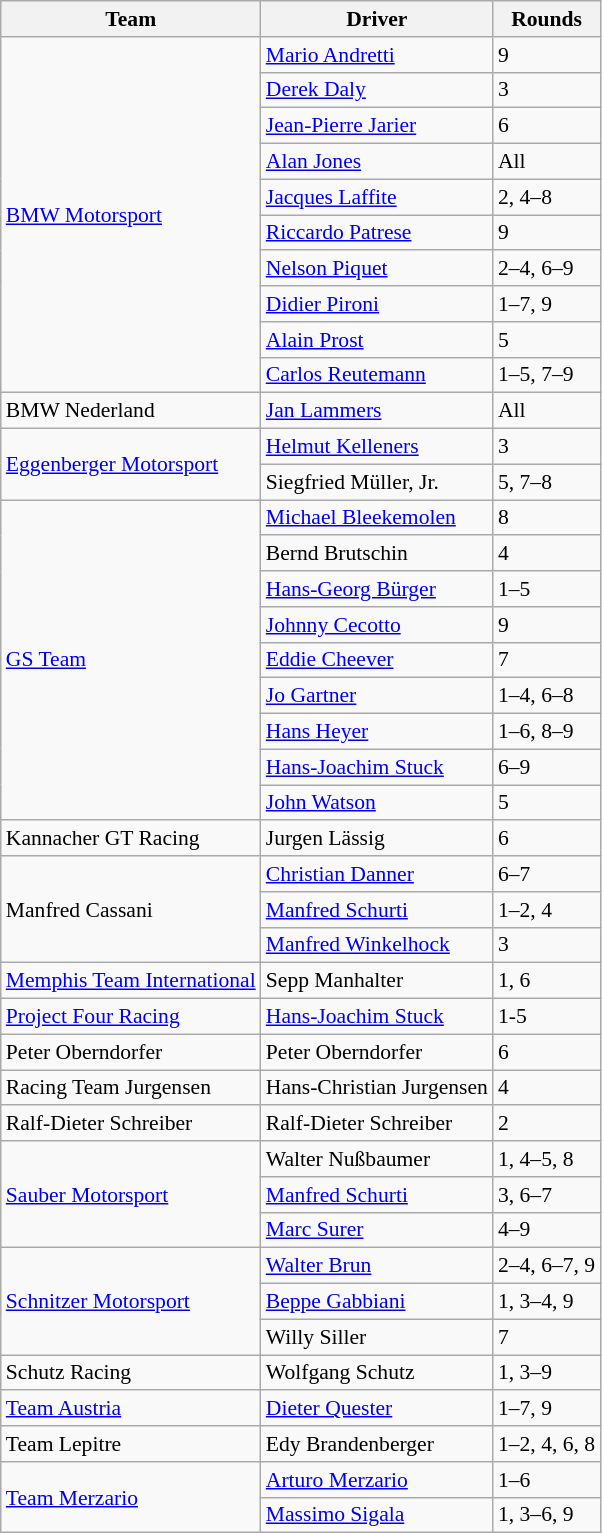<table class="wikitable" style="font-size:90%;">
<tr>
<th>Team</th>
<th>Driver</th>
<th>Rounds</th>
</tr>
<tr>
<td rowspan=10> <a href='#'>BMW Motorsport</a></td>
<td> <a href='#'>Mario Andretti</a></td>
<td>9</td>
</tr>
<tr>
<td> <a href='#'>Derek Daly</a></td>
<td>3</td>
</tr>
<tr>
<td> <a href='#'>Jean-Pierre Jarier</a></td>
<td>6</td>
</tr>
<tr>
<td> <a href='#'>Alan Jones</a></td>
<td>All</td>
</tr>
<tr>
<td> <a href='#'>Jacques Laffite</a></td>
<td>2, 4–8</td>
</tr>
<tr>
<td> <a href='#'>Riccardo Patrese</a></td>
<td>9</td>
</tr>
<tr>
<td> <a href='#'>Nelson Piquet</a></td>
<td>2–4, 6–9</td>
</tr>
<tr>
<td> <a href='#'>Didier Pironi</a></td>
<td>1–7, 9</td>
</tr>
<tr>
<td> <a href='#'>Alain Prost</a></td>
<td>5</td>
</tr>
<tr>
<td> <a href='#'>Carlos Reutemann</a></td>
<td>1–5, 7–9</td>
</tr>
<tr>
<td> BMW Nederland</td>
<td> <a href='#'>Jan Lammers</a></td>
<td>All</td>
</tr>
<tr>
<td rowspan=2> <a href='#'>Eggenberger Motorsport</a></td>
<td> <a href='#'>Helmut Kelleners</a></td>
<td>3</td>
</tr>
<tr>
<td> Siegfried Müller, Jr.</td>
<td>5, 7–8</td>
</tr>
<tr>
<td rowspan=9> <a href='#'>GS Team</a></td>
<td> <a href='#'>Michael Bleekemolen</a></td>
<td>8</td>
</tr>
<tr>
<td> Bernd Brutschin</td>
<td>4</td>
</tr>
<tr>
<td> <a href='#'>Hans-Georg Bürger</a></td>
<td>1–5</td>
</tr>
<tr>
<td> <a href='#'>Johnny Cecotto</a></td>
<td>9</td>
</tr>
<tr>
<td> <a href='#'>Eddie Cheever</a></td>
<td>7</td>
</tr>
<tr>
<td> <a href='#'>Jo Gartner</a></td>
<td>1–4, 6–8</td>
</tr>
<tr>
<td> <a href='#'>Hans Heyer</a></td>
<td>1–6, 8–9</td>
</tr>
<tr>
<td> <a href='#'>Hans-Joachim Stuck</a></td>
<td>6–9</td>
</tr>
<tr>
<td> <a href='#'>John Watson</a></td>
<td>5</td>
</tr>
<tr>
<td> Kannacher GT Racing</td>
<td> Jurgen Lässig</td>
<td>6</td>
</tr>
<tr>
<td rowspan=3> Manfred Cassani</td>
<td> <a href='#'>Christian Danner</a></td>
<td>6–7</td>
</tr>
<tr>
<td> <a href='#'>Manfred Schurti</a></td>
<td>1–2, 4</td>
</tr>
<tr>
<td> <a href='#'>Manfred Winkelhock</a></td>
<td>3</td>
</tr>
<tr>
<td> <a href='#'>Memphis Team International</a></td>
<td> Sepp Manhalter</td>
<td>1, 6</td>
</tr>
<tr>
<td> <a href='#'>Project Four Racing</a></td>
<td> <a href='#'>Hans-Joachim Stuck</a></td>
<td>1-5</td>
</tr>
<tr>
<td> Peter Oberndorfer</td>
<td> Peter Oberndorfer</td>
<td>6</td>
</tr>
<tr>
<td> Racing Team Jurgensen</td>
<td> Hans-Christian Jurgensen</td>
<td>4</td>
</tr>
<tr>
<td> Ralf-Dieter Schreiber</td>
<td> Ralf-Dieter Schreiber</td>
<td>2</td>
</tr>
<tr>
<td rowspan=3> <a href='#'>Sauber Motorsport</a></td>
<td> Walter Nußbaumer</td>
<td>1, 4–5, 8</td>
</tr>
<tr>
<td> <a href='#'>Manfred Schurti</a></td>
<td>3, 6–7</td>
</tr>
<tr>
<td> <a href='#'>Marc Surer</a></td>
<td>4–9</td>
</tr>
<tr>
<td rowspan=3> <a href='#'>Schnitzer Motorsport</a></td>
<td> <a href='#'>Walter Brun</a></td>
<td>2–4, 6–7, 9</td>
</tr>
<tr>
<td> <a href='#'>Beppe Gabbiani</a></td>
<td>1, 3–4, 9</td>
</tr>
<tr>
<td> Willy Siller</td>
<td>7</td>
</tr>
<tr>
<td> Schutz Racing</td>
<td> Wolfgang Schutz</td>
<td>1, 3–9</td>
</tr>
<tr>
<td> <a href='#'>Team Austria</a></td>
<td> <a href='#'>Dieter Quester</a></td>
<td>1–7, 9</td>
</tr>
<tr>
<td> Team Lepitre</td>
<td> Edy Brandenberger</td>
<td>1–2, 4, 6, 8</td>
</tr>
<tr>
<td rowspan=2> <a href='#'>Team Merzario</a></td>
<td> <a href='#'>Arturo Merzario</a></td>
<td>1–6</td>
</tr>
<tr>
<td> <a href='#'>Massimo Sigala</a></td>
<td>1, 3–6, 9</td>
</tr>
</table>
